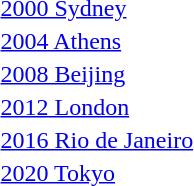<table>
<tr>
<td><a href='#'>2000 Sydney</a><br></td>
<td></td>
<td></td>
<td></td>
</tr>
<tr>
<td><a href='#'>2004 Athens</a><br></td>
<td></td>
<td></td>
<td></td>
</tr>
<tr>
<td><a href='#'>2008 Beijing</a><br></td>
<td></td>
<td></td>
<td></td>
</tr>
<tr>
<td><a href='#'>2012 London</a><br></td>
<td></td>
<td></td>
<td></td>
</tr>
<tr>
<td><a href='#'>2016 Rio de Janeiro</a><br></td>
<td></td>
<td></td>
<td></td>
</tr>
<tr>
<td><a href='#'>2020 Tokyo</a><br></td>
<td></td>
<td></td>
<td></td>
</tr>
<tr>
</tr>
</table>
